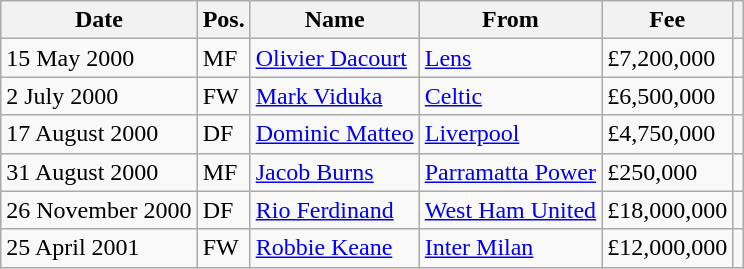<table class="wikitable">
<tr>
<th>Date</th>
<th>Pos.</th>
<th>Name</th>
<th>From</th>
<th>Fee</th>
<th></th>
</tr>
<tr>
<td>15 May 2000</td>
<td>MF</td>
<td> <a href='#'>Olivier Dacourt</a></td>
<td> <a href='#'>Lens</a></td>
<td>£7,200,000</td>
<td></td>
</tr>
<tr>
<td>2 July 2000</td>
<td>FW</td>
<td> <a href='#'>Mark Viduka</a></td>
<td> <a href='#'>Celtic</a></td>
<td>£6,500,000</td>
<td></td>
</tr>
<tr>
<td>17 August 2000</td>
<td>DF</td>
<td> <a href='#'>Dominic Matteo</a></td>
<td> <a href='#'>Liverpool</a></td>
<td>£4,750,000</td>
<td></td>
</tr>
<tr>
<td>31 August 2000</td>
<td>MF</td>
<td> <a href='#'>Jacob Burns</a></td>
<td> <a href='#'>Parramatta Power</a></td>
<td>£250,000</td>
<td></td>
</tr>
<tr>
<td>26 November 2000</td>
<td>DF</td>
<td> <a href='#'>Rio Ferdinand</a></td>
<td> <a href='#'>West Ham United</a></td>
<td>£18,000,000</td>
<td></td>
</tr>
<tr>
<td>25 April 2001</td>
<td>FW</td>
<td> <a href='#'>Robbie Keane</a></td>
<td> <a href='#'>Inter Milan</a></td>
<td>£12,000,000</td>
<td></td>
</tr>
</table>
